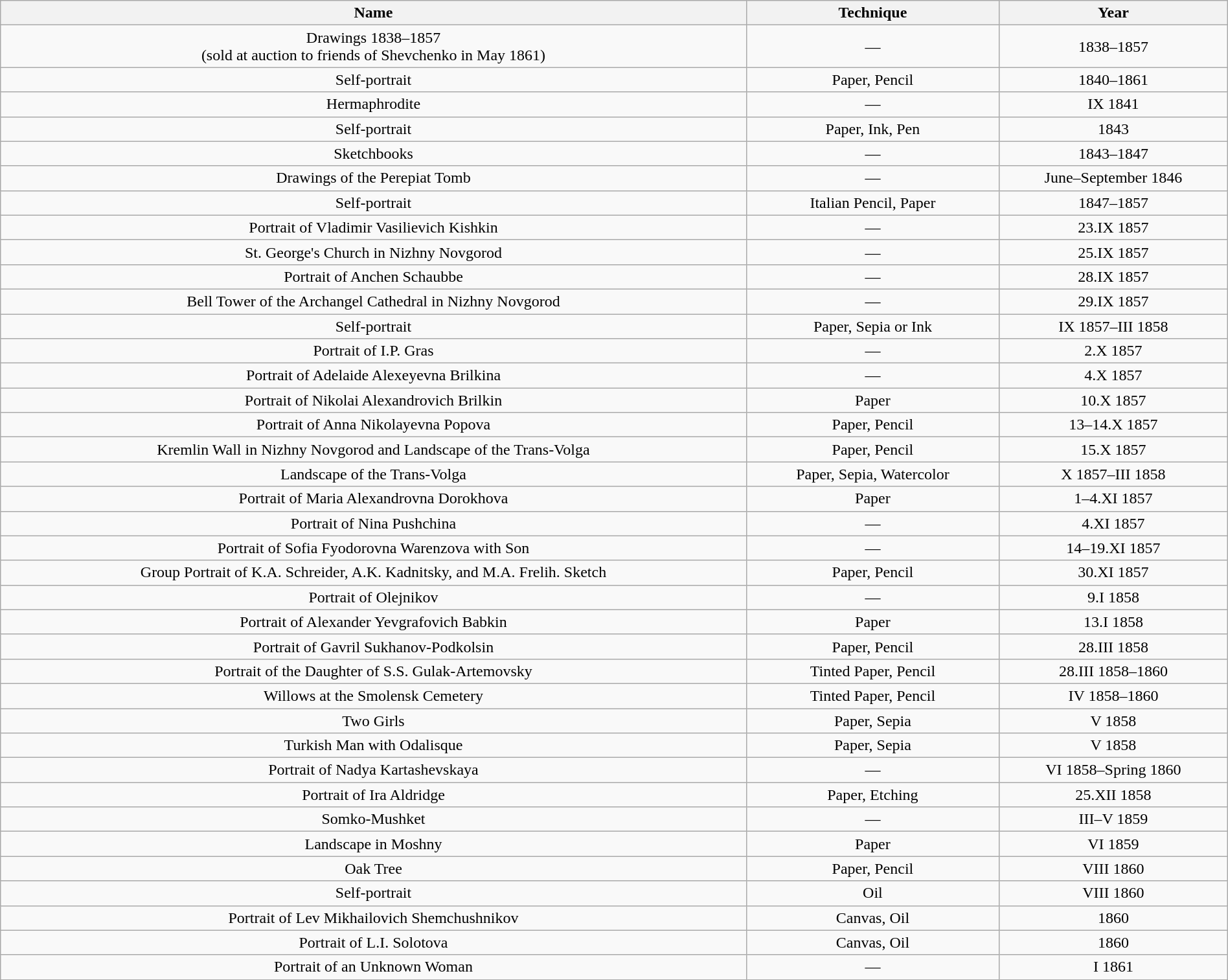<table class="wikitable sortable" style="width:100%; text-align:center;">
<tr>
<th>Name</th>
<th style="min-width:6em;">Technique</th>
<th class="unsortable">Year</th>
</tr>
<tr>
<td>Drawings 1838–1857<br>(sold at auction to friends of Shevchenko in May 1861)</td>
<td>—</td>
<td>1838–1857</td>
</tr>
<tr>
<td>Self-portrait</td>
<td>Paper, Pencil</td>
<td>1840–1861</td>
</tr>
<tr>
<td>Hermaphrodite</td>
<td>—</td>
<td>IX 1841</td>
</tr>
<tr>
<td>Self-portrait</td>
<td>Paper, Ink, Pen</td>
<td>1843</td>
</tr>
<tr>
<td>Sketchbooks</td>
<td>—</td>
<td>1843–1847</td>
</tr>
<tr>
<td>Drawings of the Perepiat Tomb</td>
<td>—</td>
<td>June–September 1846</td>
</tr>
<tr>
<td>Self-portrait</td>
<td>Italian Pencil, Paper</td>
<td>1847–1857</td>
</tr>
<tr>
<td>Portrait of Vladimir Vasilievich Kishkin</td>
<td>—</td>
<td>23.IX 1857</td>
</tr>
<tr>
<td>St. George's Church in Nizhny Novgorod</td>
<td>—</td>
<td>25.IX 1857</td>
</tr>
<tr>
<td>Portrait of Anchen Schaubbe</td>
<td>—</td>
<td>28.IX 1857</td>
</tr>
<tr>
<td>Bell Tower of the Archangel Cathedral in Nizhny Novgorod</td>
<td>—</td>
<td>29.IX 1857</td>
</tr>
<tr>
<td>Self-portrait</td>
<td>Paper, Sepia or Ink</td>
<td>IX 1857–III 1858</td>
</tr>
<tr>
<td>Portrait of I.P. Gras</td>
<td>—</td>
<td>2.X 1857</td>
</tr>
<tr>
<td>Portrait of Adelaide Alexeyevna Brilkina</td>
<td>—</td>
<td>4.X 1857</td>
</tr>
<tr>
<td>Portrait of Nikolai Alexandrovich Brilkin</td>
<td>Paper</td>
<td>10.X 1857</td>
</tr>
<tr>
<td>Portrait of Anna Nikolayevna Popova</td>
<td>Paper, Pencil</td>
<td>13–14.X 1857</td>
</tr>
<tr>
<td>Kremlin Wall in Nizhny Novgorod and Landscape of the Trans-Volga</td>
<td>Paper, Pencil</td>
<td>15.X 1857</td>
</tr>
<tr>
<td>Landscape of the Trans-Volga</td>
<td>Paper, Sepia, Watercolor</td>
<td>X 1857–III 1858</td>
</tr>
<tr>
<td>Portrait of Maria Alexandrovna Dorokhova</td>
<td>Paper</td>
<td>1–4.XI 1857</td>
</tr>
<tr>
<td>Portrait of Nina Pushchina</td>
<td>—</td>
<td>4.XI 1857</td>
</tr>
<tr>
<td>Portrait of Sofia Fyodorovna Warenzova with Son</td>
<td>—</td>
<td>14–19.XI 1857</td>
</tr>
<tr>
<td>Group Portrait of K.A. Schreider, A.K. Kadnitsky, and M.A. Frelih. Sketch</td>
<td>Paper, Pencil</td>
<td>30.XI 1857</td>
</tr>
<tr>
<td>Portrait of Olejnikov</td>
<td>—</td>
<td>9.I 1858</td>
</tr>
<tr>
<td>Portrait of Alexander Yevgrafovich Babkin</td>
<td>Paper</td>
<td>13.I 1858</td>
</tr>
<tr>
<td>Portrait of Gavril Sukhanov-Podkolsin</td>
<td>Paper, Pencil</td>
<td>28.III 1858</td>
</tr>
<tr>
<td>Portrait of the Daughter of S.S. Gulak-Artemovsky</td>
<td>Tinted Paper, Pencil</td>
<td>28.III 1858–1860</td>
</tr>
<tr>
<td>Willows at the Smolensk Cemetery</td>
<td>Tinted Paper, Pencil</td>
<td>IV 1858–1860</td>
</tr>
<tr>
<td>Two Girls</td>
<td>Paper, Sepia</td>
<td>V 1858</td>
</tr>
<tr>
<td>Turkish Man with Odalisque</td>
<td>Paper, Sepia</td>
<td>V 1858</td>
</tr>
<tr>
<td>Portrait of Nadya Kartashevskaya</td>
<td>—</td>
<td>VI 1858–Spring 1860</td>
</tr>
<tr>
<td>Portrait of Ira Aldridge</td>
<td>Paper, Etching</td>
<td>25.XII 1858</td>
</tr>
<tr>
<td>Somko-Mushket</td>
<td>—</td>
<td>III–V 1859</td>
</tr>
<tr>
<td>Landscape in Moshny</td>
<td>Paper</td>
<td>VI 1859</td>
</tr>
<tr>
<td>Oak Tree</td>
<td>Paper, Pencil</td>
<td>VIII 1860</td>
</tr>
<tr>
<td>Self-portrait</td>
<td>Oil</td>
<td>VIII 1860</td>
</tr>
<tr>
<td>Portrait of Lev Mikhailovich Shemchushnikov</td>
<td>Canvas, Oil</td>
<td>1860</td>
</tr>
<tr>
<td>Portrait of L.I. Solotova</td>
<td>Canvas, Oil</td>
<td>1860</td>
</tr>
<tr>
<td>Portrait of an Unknown Woman</td>
<td>—</td>
<td>I 1861</td>
</tr>
</table>
